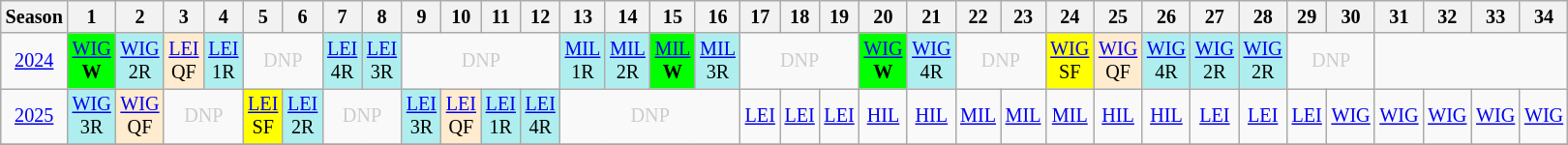<table class="wikitable" style="width:28%; margin:0; font-size:84%">
<tr>
<th>Season</th>
<th>1</th>
<th>2</th>
<th>3</th>
<th>4</th>
<th>5</th>
<th>6</th>
<th>7</th>
<th>8</th>
<th>9</th>
<th>10</th>
<th>11</th>
<th>12</th>
<th>13</th>
<th>14</th>
<th>15</th>
<th>16</th>
<th>17</th>
<th>18</th>
<th>19</th>
<th>20</th>
<th>21</th>
<th>22</th>
<th>23</th>
<th>24</th>
<th>25</th>
<th>26</th>
<th>27</th>
<th>28</th>
<th>29</th>
<th>30</th>
<th>31</th>
<th>32</th>
<th>33</th>
<th>34</th>
</tr>
<tr>
<td style="text-align:center;"background:#efefef;"><a href='#'>2024</a></td>
<td style="text-align:center; background:lime;"><a href='#'>WIG</a><br><strong>W</strong></td>
<td style="text-align:center; background:#afeeee;"><a href='#'>WIG</a><br>2R</td>
<td style="text-align:center; background:#ffebcd"><a href='#'>LEI</a><br>QF</td>
<td style="text-align:center; background:#afeeee;"><a href='#'>LEI</a><br>1R</td>
<td colspan="2" style="text-align:center; color:#ccc;">DNP</td>
<td style="text-align:center; background:#afeeee;"><a href='#'>LEI</a><br>4R</td>
<td style="text-align:center; background:#afeeee;"><a href='#'>LEI</a><br>3R</td>
<td colspan="4" style="text-align:center; color:#ccc;">DNP</td>
<td style="text-align:center; background:#afeeee;"><a href='#'>MIL</a><br>1R</td>
<td style="text-align:center; background:#afeeee;"><a href='#'>MIL</a><br>2R</td>
<td style="text-align:center; background:lime;"><a href='#'>MIL</a><br><strong>W</strong></td>
<td style="text-align:center; background:#afeeee;"><a href='#'>MIL</a><br>3R</td>
<td colspan="3" style="text-align:center; color:#ccc;">DNP</td>
<td style="text-align:center; background:lime;"><a href='#'>WIG</a><br><strong>W</strong></td>
<td style="text-align:center; background:#afeeee;"><a href='#'>WIG</a><br>4R</td>
<td colspan="2" style="text-align:center; color:#ccc;">DNP</td>
<td style="text-align:center; background:yellow;"><a href='#'>WIG</a><br>SF</td>
<td style="text-align:center; background:#ffebcd;"><a href='#'>WIG</a><br>QF</td>
<td style="text-align:center; background:#afeeee;"><a href='#'>WIG</a><br>4R</td>
<td style="text-align:center; background:#afeeee;"><a href='#'>WIG</a><br>2R</td>
<td style="text-align:center; background:#afeeee;"><a href='#'>WIG</a><br>2R</td>
<td colspan="2" style="text-align:center; color:#ccc;">DNP</td>
</tr>
<tr>
<td style="text-align:center;"background:#efefef;"><a href='#'>2025</a></td>
<td style="text-align:center; background:#afeeee;"><a href='#'>WIG</a><br>3R</td>
<td style="text-align:center; background:#ffebcd;"><a href='#'>WIG</a><br>QF</td>
<td colspan="2" style="text-align:center; color:#ccc;">DNP</td>
<td style="text-align:center; background:yellow;"><a href='#'>LEI</a><br>SF</td>
<td style="text-align:center; background:#afeeee;"><a href='#'>LEI</a><br>2R</td>
<td colspan="2" style="text-align:center; color:#ccc;">DNP</td>
<td style="text-align:center; background:#afeeee;"><a href='#'>LEI</a><br>3R</td>
<td style="text-align:center; background:#ffebcd;"><a href='#'>LEI</a><br>QF</td>
<td style="text-align:center; background:#afeeee;"><a href='#'>LEI</a><br>1R</td>
<td style="text-align:center; background:#afeeee;"><a href='#'>LEI</a><br>4R</td>
<td colspan="4" style="text-align:center; color:#ccc;">DNP</td>
<td style="text-align:center; background:#;"><a href='#'>LEI</a><br></td>
<td style="text-align:center; background:#;"><a href='#'>LEI</a><br></td>
<td style="text-align:center; background:#;"><a href='#'>LEI</a><br></td>
<td style="text-align:center; background:#;"><a href='#'>HIL</a><br></td>
<td style="text-align:center; background:#;"><a href='#'>HIL</a><br></td>
<td style="text-align:center; background:#;"><a href='#'>MIL</a><br></td>
<td style="text-align:center; background:#;"><a href='#'>MIL</a><br></td>
<td style="text-align:center; background:#;"><a href='#'>MIL</a><br></td>
<td style="text-align:center; background:#;"><a href='#'>HIL</a><br></td>
<td style="text-align:center; background:#;"><a href='#'>HIL</a><br></td>
<td style="text-align:center; background:#;"><a href='#'>LEI</a><br></td>
<td style="text-align:center; background:#;"><a href='#'>LEI</a><br></td>
<td style="text-align:center; background:#;"><a href='#'>LEI</a><br></td>
<td style="text-align:center; background:#;"><a href='#'>WIG</a><br></td>
<td style="text-align:center; background:#;"><a href='#'>WIG</a><br></td>
<td style="text-align:center; background:#;"><a href='#'>WIG</a><br></td>
<td style="text-align:center; background:#;"><a href='#'>WIG</a><br></td>
<td style="text-align:center; background:#;"><a href='#'>WIG</a><br></td>
</tr>
<tr>
</tr>
</table>
